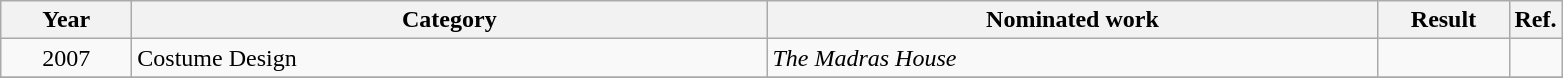<table class=wikitable>
<tr>
<th scope="col" style="width:5em;">Year</th>
<th scope="col" style="width:26em;">Category</th>
<th scope="col" style="width:25em;">Nominated work</th>
<th scope="col" style="width:5em;">Result</th>
<th>Ref.</th>
</tr>
<tr>
<td style="text-align:center;">2007</td>
<td>Costume Design</td>
<td><em>The Madras House</em></td>
<td></td>
<td></td>
</tr>
<tr>
</tr>
</table>
